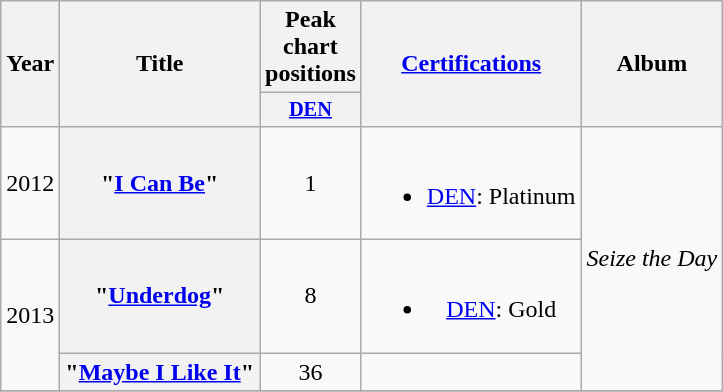<table class="wikitable plainrowheaders" style="text-align:center;" border="1">
<tr>
<th scope="col" rowspan="2">Year</th>
<th scope="col" rowspan="2">Title</th>
<th scope="col" colspan="1">Peak chart positions</th>
<th scope="col" rowspan="2"><a href='#'>Certifications</a></th>
<th scope="col" rowspan="2">Album</th>
</tr>
<tr>
<th scope="col" style="width:3em;font-size:85%;"><a href='#'>DEN</a><br></th>
</tr>
<tr>
<td>2012</td>
<th scope="row">"<a href='#'>I Can Be</a>"</th>
<td>1</td>
<td><br><ul><li><a href='#'>DEN</a>: Platinum</li></ul></td>
<td rowspan="3"><em>Seize the Day</em></td>
</tr>
<tr>
<td rowspan="2">2013</td>
<th scope="row">"<a href='#'>Underdog</a>"</th>
<td>8</td>
<td><br><ul><li><a href='#'>DEN</a>: Gold</li></ul></td>
</tr>
<tr>
<th scope="row">"<a href='#'>Maybe I Like It</a>"</th>
<td>36</td>
<td></td>
</tr>
<tr>
</tr>
</table>
